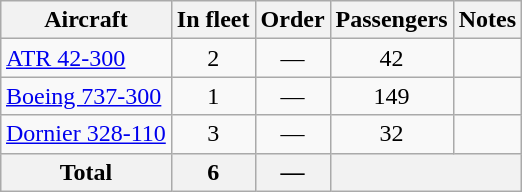<table class="wikitable" style="margin:1em auto; border-collapse:collapse">
<tr>
<th>Aircraft</th>
<th>In fleet</th>
<th>Order</th>
<th>Passengers</th>
<th>Notes</th>
</tr>
<tr>
<td><a href='#'>ATR 42-300</a></td>
<td align="center">2</td>
<td align="center">—</td>
<td align="center">42</td>
<td></td>
</tr>
<tr>
<td><a href='#'>Boeing 737-300</a></td>
<td align="center">1</td>
<td align="center">—</td>
<td align=center>149</td>
<td></td>
</tr>
<tr>
<td><a href='#'>Dornier 328-110</a></td>
<td align="center">3</td>
<td align="center">—</td>
<td align="center">32</td>
<td></td>
</tr>
<tr>
<th>Total</th>
<th align="center">6</th>
<th align="center">—</th>
<th colspan=2></th>
</tr>
</table>
